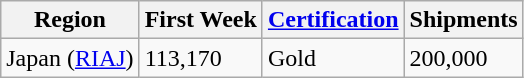<table class="wikitable">
<tr>
<th>Region</th>
<th>First Week</th>
<th><a href='#'>Certification</a></th>
<th>Shipments</th>
</tr>
<tr>
<td>Japan (<a href='#'>RIAJ</a>)</td>
<td>113,170</td>
<td>Gold</td>
<td>200,000</td>
</tr>
</table>
